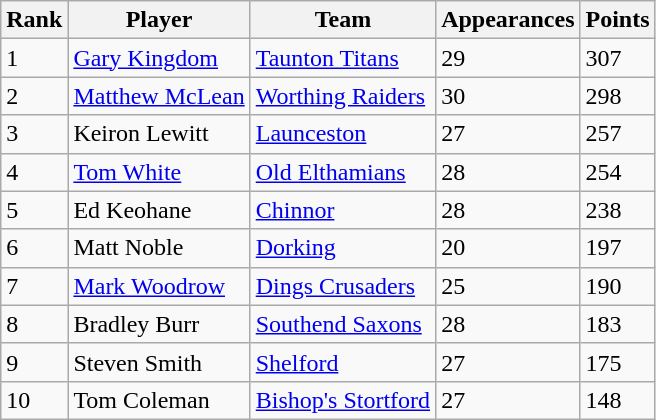<table class="wikitable">
<tr>
<th>Rank</th>
<th>Player</th>
<th>Team</th>
<th>Appearances</th>
<th>Points</th>
</tr>
<tr>
<td>1</td>
<td> <a href='#'>Gary Kingdom</a></td>
<td><a href='#'>Taunton Titans</a></td>
<td>29</td>
<td>307</td>
</tr>
<tr>
<td>2</td>
<td> <a href='#'>Matthew McLean</a></td>
<td><a href='#'>Worthing Raiders</a></td>
<td>30</td>
<td>298</td>
</tr>
<tr>
<td>3</td>
<td> Keiron Lewitt</td>
<td><a href='#'>Launceston</a></td>
<td>27</td>
<td>257</td>
</tr>
<tr>
<td>4</td>
<td> <a href='#'>Tom White</a></td>
<td><a href='#'>Old Elthamians</a></td>
<td>28</td>
<td>254</td>
</tr>
<tr>
<td>5</td>
<td> Ed Keohane</td>
<td><a href='#'>Chinnor</a></td>
<td>28</td>
<td>238</td>
</tr>
<tr>
<td>6</td>
<td> Matt Noble</td>
<td><a href='#'>Dorking</a></td>
<td>20</td>
<td>197</td>
</tr>
<tr>
<td>7</td>
<td> <a href='#'>Mark Woodrow</a></td>
<td><a href='#'>Dings Crusaders</a></td>
<td>25</td>
<td>190</td>
</tr>
<tr>
<td>8</td>
<td> Bradley Burr</td>
<td><a href='#'>Southend Saxons</a></td>
<td>28</td>
<td>183</td>
</tr>
<tr>
<td>9</td>
<td> Steven Smith</td>
<td><a href='#'>Shelford</a></td>
<td>27</td>
<td>175</td>
</tr>
<tr>
<td>10</td>
<td> Tom Coleman</td>
<td><a href='#'>Bishop's Stortford</a></td>
<td>27</td>
<td>148</td>
</tr>
</table>
